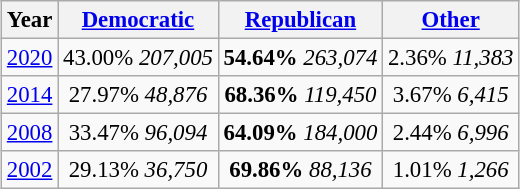<table class="wikitable" style="float:center; margin:1em; font-size:95%;">
<tr>
<th>Year</th>
<th><a href='#'>Democratic</a></th>
<th><a href='#'>Republican</a></th>
<th><a href='#'>Other</a></th>
</tr>
<tr>
<td align="center" ><a href='#'>2020</a></td>
<td align="center" >43.00% <em>207,005</em></td>
<td align="center" ><strong>54.64%</strong> <em>263,074</em></td>
<td align="center" >2.36% <em>11,383</em></td>
</tr>
<tr>
<td align="center" ><a href='#'>2014</a></td>
<td align="center" >27.97% <em>48,876</em></td>
<td align="center" ><strong>68.36%</strong> <em>119,450</em></td>
<td align="center" >3.67% <em>6,415</em></td>
</tr>
<tr>
<td align="center" ><a href='#'>2008</a></td>
<td align="center" >33.47% <em>96,094</em></td>
<td align="center" ><strong>64.09%</strong> <em>184,000</em></td>
<td align="center" >2.44% <em>6,996</em></td>
</tr>
<tr>
<td align="center" ><a href='#'>2002</a></td>
<td align="center" >29.13% <em>36,750</em></td>
<td align="center" ><strong>69.86%</strong> <em>88,136</em></td>
<td align="center" >1.01% <em>1,266</em></td>
</tr>
</table>
